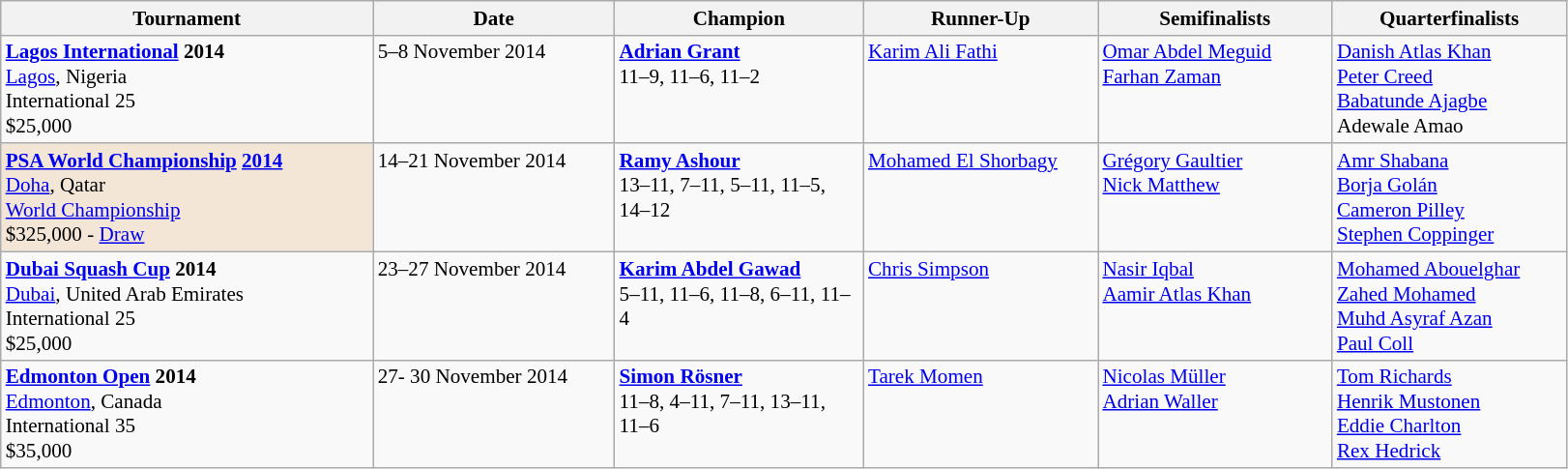<table class="wikitable" style="font-size:88%">
<tr>
<th width=250>Tournament</th>
<th width=160>Date</th>
<th width=165>Champion</th>
<th width=155>Runner-Up</th>
<th width=155>Semifinalists</th>
<th width=155>Quarterfinalists</th>
</tr>
<tr valign=top>
<td><strong><a href='#'>Lagos International</a> 2014</strong><br> <a href='#'>Lagos</a>, Nigeria<br>International 25<br>$25,000</td>
<td>5–8 November 2014</td>
<td> <strong><a href='#'>Adrian Grant</a></strong><br> 11–9, 11–6, 11–2</td>
<td> <a href='#'>Karim Ali Fathi</a></td>
<td> <a href='#'>Omar Abdel Meguid</a><br> <a href='#'>Farhan Zaman</a></td>
<td> <a href='#'>Danish Atlas Khan</a><br> <a href='#'>Peter Creed</a><br> <a href='#'>Babatunde Ajagbe</a><br> Adewale Amao</td>
</tr>
<tr valign=top>
<td style="background:#F3E6D7;"><strong><a href='#'>PSA World Championship</a> <a href='#'>2014</a></strong><br> <a href='#'>Doha</a>, Qatar<br><a href='#'>World Championship</a><br>$325,000 - <a href='#'>Draw</a></td>
<td>14–21 November 2014</td>
<td> <strong><a href='#'>Ramy Ashour</a></strong><br>13–11, 7–11, 5–11, 11–5, 14–12</td>
<td> <a href='#'>Mohamed El Shorbagy</a></td>
<td> <a href='#'>Grégory Gaultier</a><br> <a href='#'>Nick Matthew</a></td>
<td> <a href='#'>Amr Shabana</a><br> <a href='#'>Borja Golán</a><br> <a href='#'>Cameron Pilley</a><br> <a href='#'>Stephen Coppinger</a></td>
</tr>
<tr valign=top>
<td><strong><a href='#'>Dubai Squash Cup</a> 2014</strong><br> <a href='#'>Dubai</a>, United Arab Emirates<br>International 25<br>$25,000</td>
<td>23–27 November 2014</td>
<td> <strong><a href='#'>Karim Abdel Gawad</a></strong><br> 5–11, 11–6, 11–8, 6–11, 11–4</td>
<td> <a href='#'>Chris Simpson</a></td>
<td> <a href='#'>Nasir Iqbal</a><br> <a href='#'>Aamir Atlas Khan</a></td>
<td> <a href='#'>Mohamed Abouelghar</a><br> <a href='#'>Zahed Mohamed</a><br> <a href='#'>Muhd Asyraf Azan</a><br> <a href='#'>Paul Coll</a></td>
</tr>
<tr valign=top>
<td><strong><a href='#'>Edmonton Open</a> 2014</strong><br> <a href='#'>Edmonton</a>, Canada<br>International 35<br>$35,000</td>
<td>27- 30 November 2014</td>
<td> <strong><a href='#'>Simon Rösner</a></strong><br> 11–8, 4–11, 7–11, 13–11, 11–6</td>
<td> <a href='#'>Tarek Momen</a></td>
<td> <a href='#'>Nicolas Müller</a><br> <a href='#'>Adrian Waller</a></td>
<td> <a href='#'>Tom Richards</a><br> <a href='#'>Henrik Mustonen</a><br> <a href='#'>Eddie Charlton</a><br> <a href='#'>Rex Hedrick</a></td>
</tr>
</table>
